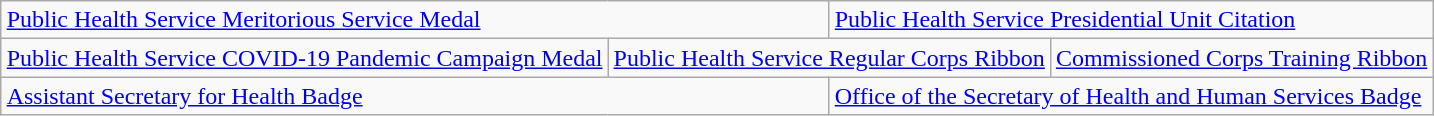<table class="wikitable" style="margin:1em auto; text-align:center;">
<tr>
<td colspan="3" align="left"><a href='#'>Public Health Service Meritorious Service Medal</a></td>
<td colspan="3" align="left"><a href='#'>Public Health Service Presidential Unit Citation</a></td>
</tr>
<tr>
<td colspan="2"><a href='#'>Public Health Service COVID-19 Pandemic Campaign Medal</a></td>
<td colspan="2"><a href='#'>Public Health Service Regular Corps Ribbon</a></td>
<td colspan="2"><a href='#'>Commissioned Corps Training Ribbon</a></td>
</tr>
<tr>
<td colspan="3" align="left"><a href='#'>Assistant Secretary for Health Badge</a></td>
<td colspan="3" align="left"><a href='#'>Office of the Secretary of Health and Human Services Badge</a></td>
</tr>
</table>
